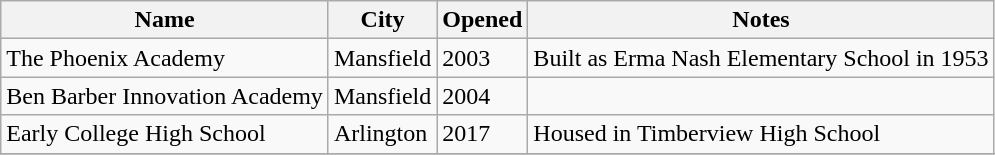<table class="wikitable sortable" align="left" style="margin:auto;">
<tr>
<th>Name</th>
<th>City</th>
<th>Opened</th>
<th>Notes</th>
</tr>
<tr>
<td>The Phoenix Academy</td>
<td>Mansfield</td>
<td>2003</td>
<td>Built as Erma Nash Elementary School in 1953</td>
</tr>
<tr>
<td>Ben Barber Innovation Academy</td>
<td>Mansfield</td>
<td>2004</td>
<td></td>
</tr>
<tr>
<td>Early College High School</td>
<td>Arlington</td>
<td>2017</td>
<td>Housed in Timberview High School</td>
</tr>
<tr>
</tr>
</table>
